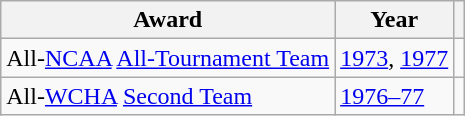<table class="wikitable">
<tr>
<th>Award</th>
<th>Year</th>
<th></th>
</tr>
<tr>
<td>All-<a href='#'>NCAA</a> <a href='#'>All-Tournament Team</a></td>
<td><a href='#'>1973</a>, <a href='#'>1977</a></td>
<td></td>
</tr>
<tr>
<td>All-<a href='#'>WCHA</a> <a href='#'>Second Team</a></td>
<td><a href='#'>1976–77</a></td>
<td></td>
</tr>
</table>
